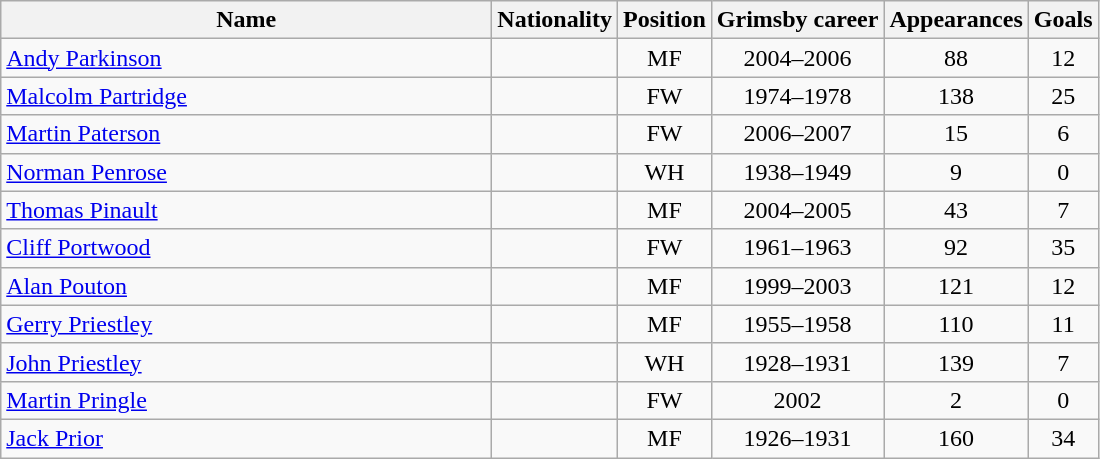<table class="wikitable" style="text-align: center;">
<tr>
<th style="width:20em">Name</th>
<th>Nationality</th>
<th>Position</th>
<th>Grimsby career</th>
<th>Appearances</th>
<th>Goals</th>
</tr>
<tr>
<td align="left"><a href='#'>Andy Parkinson</a></td>
<td></td>
<td>MF</td>
<td>2004–2006</td>
<td>88</td>
<td>12</td>
</tr>
<tr>
<td align="left"><a href='#'>Malcolm Partridge</a></td>
<td></td>
<td>FW</td>
<td>1974–1978</td>
<td>138</td>
<td>25</td>
</tr>
<tr>
<td align="left"><a href='#'>Martin Paterson</a></td>
<td></td>
<td>FW</td>
<td>2006–2007</td>
<td>15</td>
<td>6</td>
</tr>
<tr>
<td align="left"><a href='#'>Norman Penrose</a></td>
<td></td>
<td>WH</td>
<td>1938–1949</td>
<td>9</td>
<td>0</td>
</tr>
<tr>
<td align="left"><a href='#'>Thomas Pinault</a></td>
<td></td>
<td>MF</td>
<td>2004–2005</td>
<td>43</td>
<td>7</td>
</tr>
<tr>
<td align="left"><a href='#'>Cliff Portwood</a></td>
<td></td>
<td>FW</td>
<td>1961–1963</td>
<td>92</td>
<td>35</td>
</tr>
<tr>
<td align="left"><a href='#'>Alan Pouton</a></td>
<td></td>
<td>MF</td>
<td>1999–2003</td>
<td>121</td>
<td>12</td>
</tr>
<tr>
<td align="left"><a href='#'>Gerry Priestley</a></td>
<td></td>
<td>MF</td>
<td>1955–1958</td>
<td>110</td>
<td>11</td>
</tr>
<tr>
<td align="left"><a href='#'>John Priestley</a></td>
<td></td>
<td>WH</td>
<td>1928–1931</td>
<td>139</td>
<td>7</td>
</tr>
<tr>
<td align="left"><a href='#'>Martin Pringle</a></td>
<td></td>
<td>FW</td>
<td>2002</td>
<td>2</td>
<td>0</td>
</tr>
<tr>
<td align="left"><a href='#'>Jack Prior</a></td>
<td></td>
<td>MF</td>
<td>1926–1931</td>
<td>160</td>
<td>34</td>
</tr>
</table>
